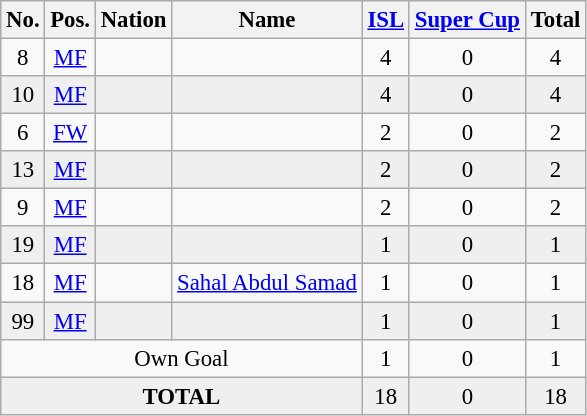<table class="wikitable sortable" style="font-size: 95%; text-align: center;">
<tr>
<th>No.</th>
<th>Pos.</th>
<th>Nation</th>
<th>Name</th>
<th><a href='#'>ISL</a></th>
<th><a href='#'>Super Cup</a></th>
<th>Total</th>
</tr>
<tr>
<td>8</td>
<td><a href='#'>MF</a></td>
<td></td>
<td></td>
<td>4</td>
<td>0</td>
<td>4</td>
</tr>
<tr bgcolor="#efefef">
<td>10</td>
<td><a href='#'>MF</a></td>
<td></td>
<td></td>
<td>4</td>
<td>0</td>
<td>4</td>
</tr>
<tr>
<td>6</td>
<td><a href='#'>FW</a></td>
<td></td>
<td></td>
<td>2</td>
<td>0</td>
<td>2</td>
</tr>
<tr bgcolor="#efefef">
<td>13</td>
<td><a href='#'>MF</a></td>
<td></td>
<td></td>
<td>2</td>
<td>0</td>
<td>2</td>
</tr>
<tr>
<td>9</td>
<td><a href='#'>MF</a></td>
<td></td>
<td></td>
<td>2</td>
<td>0</td>
<td>2</td>
</tr>
<tr bgcolor="#efefef">
<td>19</td>
<td><a href='#'>MF</a></td>
<td></td>
<td></td>
<td>1</td>
<td>0</td>
<td>1</td>
</tr>
<tr>
<td>18</td>
<td><a href='#'>MF</a></td>
<td></td>
<td><a href='#'>Sahal Abdul Samad</a></td>
<td>1</td>
<td>0</td>
<td>1</td>
</tr>
<tr bgcolor="#efefef">
<td>99</td>
<td><a href='#'>MF</a></td>
<td></td>
<td></td>
<td>1</td>
<td>0</td>
<td>1</td>
</tr>
<tr>
<td colspan=4>Own Goal</td>
<td>1</td>
<td>0</td>
<td>1</td>
</tr>
<tr bgcolor="#efefef">
<td colspan=4><strong>TOTAL</strong></td>
<td>18</td>
<td>0</td>
<td>18</td>
</tr>
</table>
